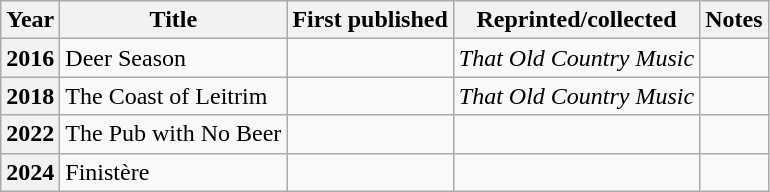<table class='wikitable sortable'>
<tr>
<th>Year</th>
<th>Title</th>
<th>First published</th>
<th>Reprinted/collected</th>
<th>Notes</th>
</tr>
<tr>
<th>2016</th>
<td>Deer Season</td>
<td></td>
<td><em>That Old Country Music</em></td>
<td></td>
</tr>
<tr>
<th>2018</th>
<td>The Coast of Leitrim</td>
<td></td>
<td><em>That Old Country Music</em></td>
<td></td>
</tr>
<tr>
<th>2022</th>
<td>The Pub with No Beer</td>
<td></td>
<td></td>
<td></td>
</tr>
<tr>
<th>2024</th>
<td>Finistère</td>
<td></td>
<td></td>
<td></td>
</tr>
</table>
